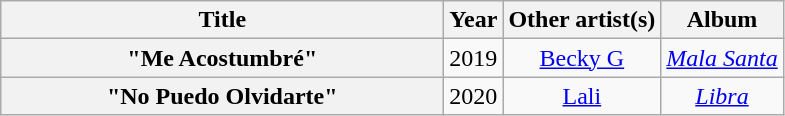<table class="wikitable plainrowheaders" style="text-align:center;">
<tr>
<th scope="col" style="width:18em;">Title</th>
<th scope="col">Year</th>
<th scope="col">Other artist(s)</th>
<th scope="col">Album</th>
</tr>
<tr>
<th scope="row">"Me Acostumbré"</th>
<td>2019</td>
<td><a href='#'>Becky G</a></td>
<td><em><a href='#'>Mala Santa</a></em></td>
</tr>
<tr>
<th scope="row">"No Puedo Olvidarte"</th>
<td>2020</td>
<td><a href='#'>Lali</a></td>
<td><em><a href='#'>Libra</a></em></td>
</tr>
</table>
